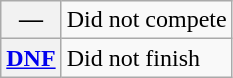<table class="wikitable">
<tr>
<th scope="row">—</th>
<td>Did not compete</td>
</tr>
<tr>
<th scope="row"><a href='#'>DNF</a></th>
<td>Did not finish</td>
</tr>
</table>
